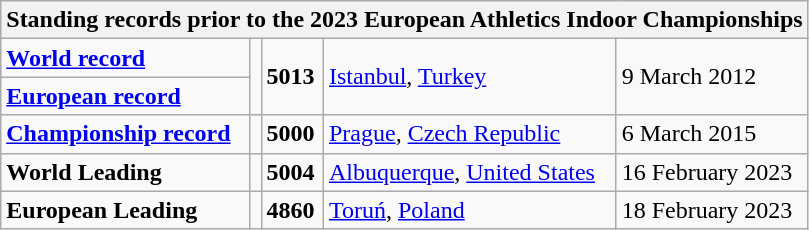<table class="wikitable">
<tr>
<th colspan="5">Standing records prior to the 2023 European Athletics Indoor Championships</th>
</tr>
<tr>
<td><strong><a href='#'>World record</a></strong></td>
<td rowspan=2></td>
<td rowspan=2><strong>5013</strong></td>
<td rowspan=2><a href='#'>Istanbul</a>, <a href='#'>Turkey</a></td>
<td rowspan=2>9 March 2012</td>
</tr>
<tr>
<td><strong><a href='#'>European record</a></strong></td>
</tr>
<tr>
<td><strong><a href='#'>Championship record</a></strong></td>
<td></td>
<td><strong>5000</strong></td>
<td><a href='#'>Prague</a>, <a href='#'>Czech Republic</a></td>
<td>6 March 2015</td>
</tr>
<tr>
<td><strong>World Leading</strong></td>
<td></td>
<td><strong>5004</strong></td>
<td><a href='#'>Albuquerque</a>, <a href='#'>United States</a></td>
<td>16 February 2023</td>
</tr>
<tr>
<td><strong>European Leading</strong></td>
<td></td>
<td><strong>4860</strong></td>
<td><a href='#'>Toruń</a>, <a href='#'>Poland</a></td>
<td>18 February 2023</td>
</tr>
</table>
